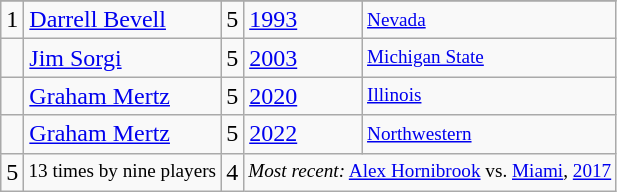<table class="wikitable">
<tr>
</tr>
<tr>
<td>1</td>
<td><a href='#'>Darrell Bevell</a></td>
<td>5</td>
<td><a href='#'>1993</a></td>
<td style="font-size:80%;"><a href='#'>Nevada</a></td>
</tr>
<tr>
<td></td>
<td><a href='#'>Jim Sorgi</a></td>
<td>5</td>
<td><a href='#'>2003</a></td>
<td style="font-size:80%;"><a href='#'>Michigan State</a></td>
</tr>
<tr>
<td></td>
<td><a href='#'>Graham Mertz</a></td>
<td>5</td>
<td><a href='#'>2020</a></td>
<td style="font-size:80%;"><a href='#'>Illinois</a></td>
</tr>
<tr>
<td></td>
<td><a href='#'>Graham Mertz</a></td>
<td>5</td>
<td><a href='#'>2022</a></td>
<td style="font-size:80%;"><a href='#'>Northwestern</a></td>
</tr>
<tr>
<td>5</td>
<td style="font-size:80%;">13 times by nine players</td>
<td>4</td>
<td colspan=2 style="font-size:80%;"><em>Most recent:</em> <a href='#'>Alex Hornibrook</a> vs. <a href='#'>Miami</a>, <a href='#'>2017</a></td>
</tr>
</table>
